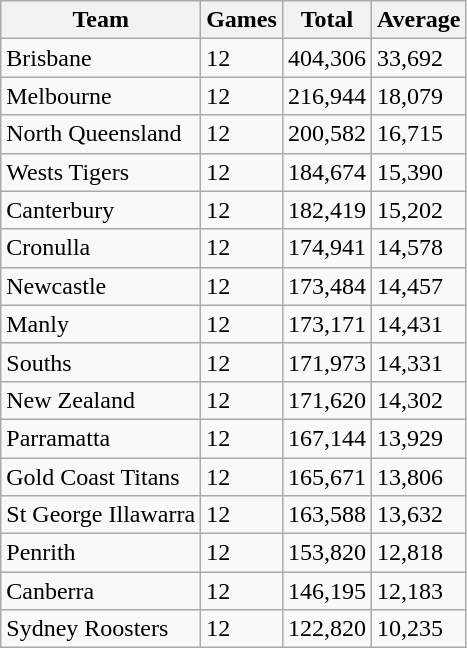<table class="wikitable">
<tr>
<th>Team</th>
<th>Games</th>
<th>Total</th>
<th>Average</th>
</tr>
<tr>
<td>Brisbane</td>
<td>12</td>
<td>404,306</td>
<td>33,692</td>
</tr>
<tr>
<td>Melbourne</td>
<td>12</td>
<td>216,944</td>
<td>18,079</td>
</tr>
<tr>
<td>North Queensland</td>
<td>12</td>
<td>200,582</td>
<td>16,715</td>
</tr>
<tr>
<td>Wests Tigers</td>
<td>12</td>
<td>184,674</td>
<td>15,390</td>
</tr>
<tr>
<td>Canterbury</td>
<td>12</td>
<td>182,419</td>
<td>15,202</td>
</tr>
<tr>
<td>Cronulla</td>
<td>12</td>
<td>174,941</td>
<td>14,578</td>
</tr>
<tr>
<td>Newcastle</td>
<td>12</td>
<td>173,484</td>
<td>14,457</td>
</tr>
<tr>
<td>Manly</td>
<td>12</td>
<td>173,171</td>
<td>14,431</td>
</tr>
<tr>
<td>Souths</td>
<td>12</td>
<td>171,973</td>
<td>14,331</td>
</tr>
<tr>
<td>New Zealand</td>
<td>12</td>
<td>171,620</td>
<td>14,302</td>
</tr>
<tr>
<td>Parramatta</td>
<td>12</td>
<td>167,144</td>
<td>13,929</td>
</tr>
<tr>
<td>Gold Coast Titans</td>
<td>12</td>
<td>165,671</td>
<td>13,806</td>
</tr>
<tr>
<td>St George Illawarra</td>
<td>12</td>
<td>163,588</td>
<td>13,632</td>
</tr>
<tr>
<td>Penrith</td>
<td>12</td>
<td>153,820</td>
<td>12,818</td>
</tr>
<tr>
<td>Canberra</td>
<td>12</td>
<td>146,195</td>
<td>12,183</td>
</tr>
<tr>
<td>Sydney Roosters</td>
<td>12</td>
<td>122,820</td>
<td>10,235</td>
</tr>
</table>
